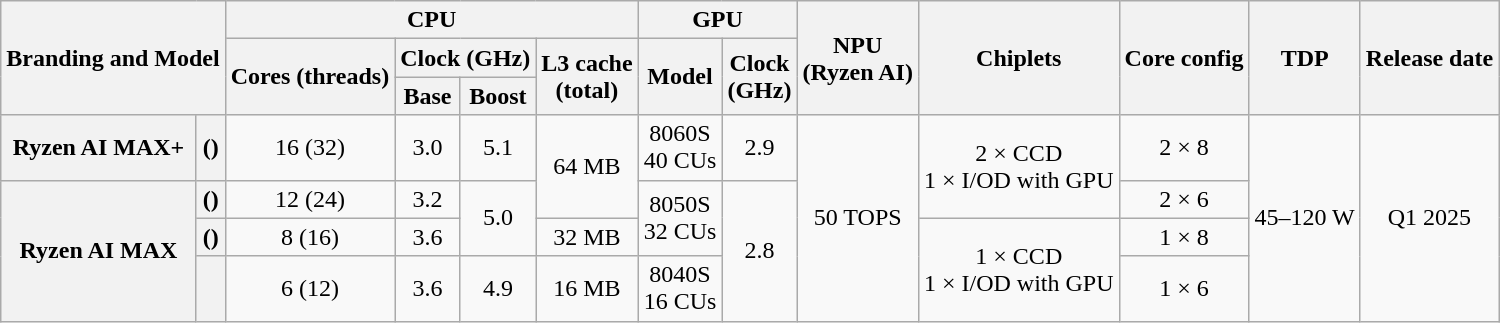<table class="wikitable nowrap" style="text-align:center;">
<tr>
<th colspan="2" rowspan="3">Branding and Model</th>
<th colspan="4">CPU</th>
<th colspan="2">GPU</th>
<th rowspan="3">NPU<br>(Ryzen AI)</th>
<th rowspan="3">Chiplets</th>
<th rowspan="3">Core config</th>
<th rowspan="3">TDP</th>
<th rowspan="3">Release date</th>
</tr>
<tr>
<th rowspan="2">Cores (threads)</th>
<th colspan="2">Clock (GHz)</th>
<th rowspan="2">L3 cache<br>(total)</th>
<th rowspan="2">Model</th>
<th rowspan="2">Clock<br>(GHz)</th>
</tr>
<tr>
<th>Base</th>
<th>Boost</th>
</tr>
<tr>
<th>Ryzen AI MAX+</th>
<th>()<br></th>
<td>16 (32)</td>
<td>3.0</td>
<td>5.1</td>
<td rowspan="2">64 MB</td>
<td>8060S<br>40 CUs</td>
<td>2.9</td>
<td rowspan="4">50 TOPS</td>
<td rowspan="2">2 × CCD<br>1 × I/OD with GPU</td>
<td>2 × 8</td>
<td rowspan="4">45–120 W</td>
<td rowspan="4">Q1 2025 </td>
</tr>
<tr>
<th rowspan="3">Ryzen AI MAX</th>
<th>()<br></th>
<td>12 (24)</td>
<td>3.2</td>
<td rowspan="2">5.0</td>
<td rowspan="2">8050S<br>32 CUs</td>
<td rowspan="3">2.8</td>
<td>2 × 6</td>
</tr>
<tr>
<th>()<br></th>
<td>8 (16)</td>
<td>3.6</td>
<td>32 MB</td>
<td rowspan="2">1 × CCD<br>1 × I/OD with GPU</td>
<td>1 × 8</td>
</tr>
<tr>
<th></th>
<td>6 (12)</td>
<td>3.6</td>
<td>4.9</td>
<td>16 MB</td>
<td>8040S<br>16 CUs</td>
<td>1 × 6</td>
</tr>
</table>
